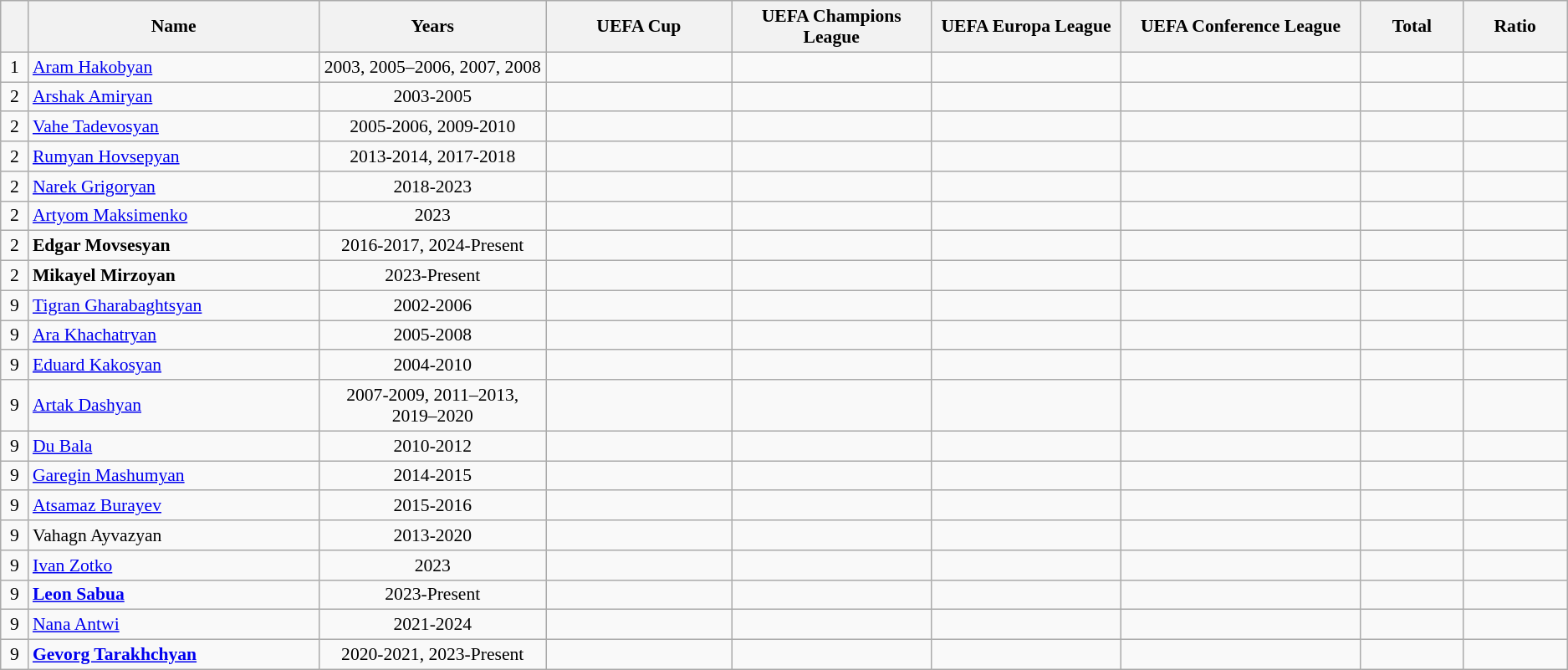<table class="wikitable sortable"  style="text-align:center; font-size:90%; ">
<tr>
<th width=20px></th>
<th width=300px>Name</th>
<th width=250px>Years</th>
<th width=200px>UEFA Cup</th>
<th width=200px>UEFA Champions League</th>
<th width=200px>UEFA Europa League</th>
<th width=250px>UEFA Conference League</th>
<th width=100px>Total</th>
<th width=100px>Ratio</th>
</tr>
<tr>
<td>1</td>
<td align="left"> <a href='#'>Aram Hakobyan</a></td>
<td>2003, 2005–2006, 2007, 2008</td>
<td></td>
<td></td>
<td></td>
<td></td>
<td></td>
<td></td>
</tr>
<tr>
<td>2</td>
<td align="left"> <a href='#'>Arshak Amiryan</a></td>
<td>2003-2005</td>
<td></td>
<td></td>
<td></td>
<td></td>
<td></td>
<td></td>
</tr>
<tr>
<td>2</td>
<td align="left"> <a href='#'>Vahe Tadevosyan</a></td>
<td>2005-2006, 2009-2010</td>
<td></td>
<td></td>
<td></td>
<td></td>
<td></td>
<td></td>
</tr>
<tr>
<td>2</td>
<td align="left"> <a href='#'>Rumyan Hovsepyan</a></td>
<td>2013-2014, 2017-2018</td>
<td></td>
<td></td>
<td></td>
<td></td>
<td></td>
<td></td>
</tr>
<tr>
<td>2</td>
<td align="left"> <a href='#'>Narek Grigoryan</a></td>
<td>2018-2023</td>
<td></td>
<td></td>
<td></td>
<td></td>
<td></td>
<td></td>
</tr>
<tr>
<td>2</td>
<td align="left"> <a href='#'>Artyom Maksimenko</a></td>
<td>2023</td>
<td></td>
<td></td>
<td></td>
<td></td>
<td></td>
<td></td>
</tr>
<tr>
<td>2</td>
<td align="left"> <strong>Edgar Movsesyan</strong></td>
<td>2016-2017, 2024-Present</td>
<td></td>
<td></td>
<td></td>
<td></td>
<td></td>
<td></td>
</tr>
<tr>
<td>2</td>
<td align="left"> <strong>Mikayel Mirzoyan</strong></td>
<td>2023-Present</td>
<td></td>
<td></td>
<td></td>
<td></td>
<td></td>
<td></td>
</tr>
<tr>
<td>9</td>
<td align="left"> <a href='#'>Tigran Gharabaghtsyan</a></td>
<td>2002-2006</td>
<td></td>
<td></td>
<td></td>
<td></td>
<td></td>
<td></td>
</tr>
<tr>
<td>9</td>
<td align="left"> <a href='#'>Ara Khachatryan</a></td>
<td>2005-2008</td>
<td></td>
<td></td>
<td></td>
<td></td>
<td></td>
<td></td>
</tr>
<tr>
<td>9</td>
<td align="left"> <a href='#'>Eduard Kakosyan</a></td>
<td>2004-2010</td>
<td></td>
<td></td>
<td></td>
<td></td>
<td></td>
<td></td>
</tr>
<tr>
<td>9</td>
<td align="left"> <a href='#'>Artak Dashyan</a></td>
<td>2007-2009, 2011–2013, 2019–2020</td>
<td></td>
<td></td>
<td></td>
<td></td>
<td></td>
<td></td>
</tr>
<tr>
<td>9</td>
<td align="left"> <a href='#'>Du Bala</a></td>
<td>2010-2012</td>
<td></td>
<td></td>
<td></td>
<td></td>
<td></td>
<td></td>
</tr>
<tr>
<td>9</td>
<td align="left"> <a href='#'>Garegin Mashumyan</a></td>
<td>2014-2015</td>
<td></td>
<td></td>
<td></td>
<td></td>
<td></td>
<td></td>
</tr>
<tr>
<td>9</td>
<td align="left"> <a href='#'>Atsamaz Burayev</a></td>
<td>2015-2016</td>
<td></td>
<td></td>
<td></td>
<td></td>
<td></td>
<td></td>
</tr>
<tr>
<td>9</td>
<td align="left"> Vahagn Ayvazyan</td>
<td>2013-2020</td>
<td></td>
<td></td>
<td></td>
<td></td>
<td></td>
<td></td>
</tr>
<tr>
<td>9</td>
<td align="left"> <a href='#'>Ivan Zotko</a></td>
<td>2023</td>
<td></td>
<td></td>
<td></td>
<td></td>
<td></td>
<td></td>
</tr>
<tr>
<td>9</td>
<td align="left"> <strong><a href='#'>Leon Sabua</a></strong></td>
<td>2023-Present</td>
<td></td>
<td></td>
<td></td>
<td></td>
<td></td>
<td></td>
</tr>
<tr>
<td>9</td>
<td align="left"> <a href='#'>Nana Antwi</a></td>
<td>2021-2024</td>
<td></td>
<td></td>
<td></td>
<td></td>
<td></td>
<td></td>
</tr>
<tr>
<td>9</td>
<td align="left"> <strong><a href='#'>Gevorg Tarakhchyan</a></strong></td>
<td>2020-2021, 2023-Present</td>
<td></td>
<td></td>
<td></td>
<td></td>
<td></td>
<td></td>
</tr>
</table>
